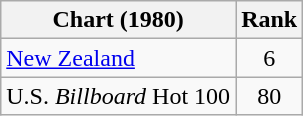<table class="wikitable">
<tr>
<th align="left">Chart (1980)</th>
<th style="text-align:center;">Rank</th>
</tr>
<tr>
<td><a href='#'>New Zealand</a></td>
<td align="center">6</td>
</tr>
<tr>
<td>U.S. <em>Billboard</em> Hot 100 </td>
<td style="text-align:center;">80</td>
</tr>
</table>
